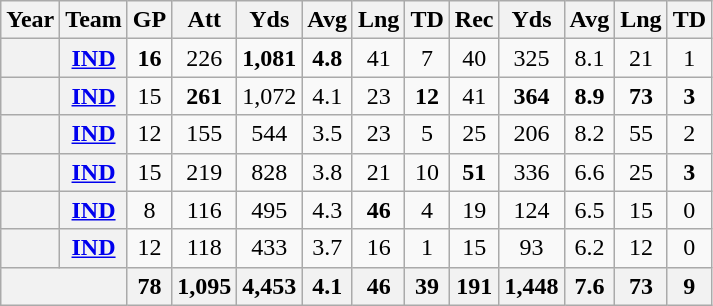<table class="wikitable" style="text-align: center;">
<tr>
<th>Year</th>
<th>Team</th>
<th>GP</th>
<th>Att</th>
<th>Yds</th>
<th>Avg</th>
<th>Lng</th>
<th>TD</th>
<th>Rec</th>
<th>Yds</th>
<th>Avg</th>
<th>Lng</th>
<th>TD</th>
</tr>
<tr>
<th></th>
<th><a href='#'>IND</a></th>
<td><strong>16</strong></td>
<td>226</td>
<td><strong>1,081</strong></td>
<td><strong>4.8</strong></td>
<td>41</td>
<td>7</td>
<td>40</td>
<td>325</td>
<td>8.1</td>
<td>21</td>
<td>1</td>
</tr>
<tr>
<th></th>
<th><a href='#'>IND</a></th>
<td>15</td>
<td><strong>261</strong></td>
<td>1,072</td>
<td>4.1</td>
<td>23</td>
<td><strong>12</strong></td>
<td>41</td>
<td><strong>364</strong></td>
<td><strong>8.9</strong></td>
<td><strong>73</strong></td>
<td><strong>3</strong></td>
</tr>
<tr>
<th></th>
<th><a href='#'>IND</a></th>
<td>12</td>
<td>155</td>
<td>544</td>
<td>3.5</td>
<td>23</td>
<td>5</td>
<td>25</td>
<td>206</td>
<td>8.2</td>
<td>55</td>
<td>2</td>
</tr>
<tr>
<th></th>
<th><a href='#'>IND</a></th>
<td>15</td>
<td>219</td>
<td>828</td>
<td>3.8</td>
<td>21</td>
<td>10</td>
<td><strong>51</strong></td>
<td>336</td>
<td>6.6</td>
<td>25</td>
<td><strong>3</strong></td>
</tr>
<tr>
<th></th>
<th><a href='#'>IND</a></th>
<td>8</td>
<td>116</td>
<td>495</td>
<td>4.3</td>
<td><strong>46</strong></td>
<td>4</td>
<td>19</td>
<td>124</td>
<td>6.5</td>
<td>15</td>
<td>0</td>
</tr>
<tr>
<th></th>
<th><a href='#'>IND</a></th>
<td>12</td>
<td>118</td>
<td>433</td>
<td>3.7</td>
<td>16</td>
<td>1</td>
<td>15</td>
<td>93</td>
<td>6.2</td>
<td>12</td>
<td>0</td>
</tr>
<tr>
<th colspan="2"></th>
<th>78</th>
<th>1,095</th>
<th>4,453</th>
<th>4.1</th>
<th>46</th>
<th>39</th>
<th>191</th>
<th>1,448</th>
<th>7.6</th>
<th>73</th>
<th>9</th>
</tr>
</table>
